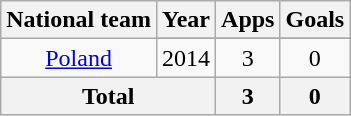<table class="wikitable" style="text-align:center">
<tr>
<th>National team</th>
<th>Year</th>
<th>Apps</th>
<th>Goals</th>
</tr>
<tr>
<td rowspan=2><a href='#'>Poland</a></td>
</tr>
<tr>
<td>2014</td>
<td>3</td>
<td>0</td>
</tr>
<tr>
<th colspan="2">Total</th>
<th>3</th>
<th>0</th>
</tr>
</table>
